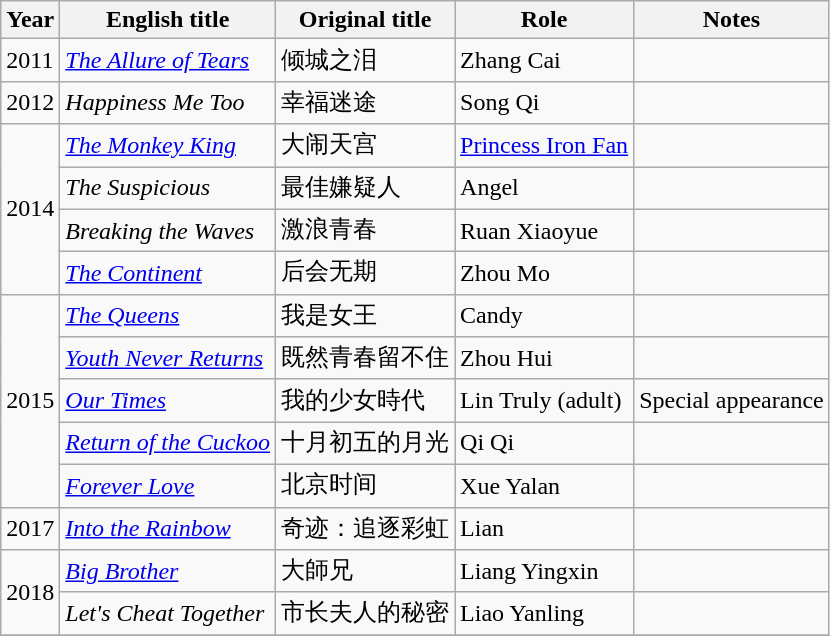<table class="wikitable sortable">
<tr>
<th>Year</th>
<th>English title</th>
<th>Original title</th>
<th>Role</th>
<th class="unsortable">Notes</th>
</tr>
<tr>
<td>2011</td>
<td><em><a href='#'>The Allure of Tears</a></em></td>
<td>倾城之泪</td>
<td>Zhang Cai</td>
<td></td>
</tr>
<tr>
<td rowspan=1>2012</td>
<td><em>Happiness Me Too</em></td>
<td>幸福迷途</td>
<td>Song Qi</td>
<td></td>
</tr>
<tr>
<td rowspan=4>2014</td>
<td><em><a href='#'>The Monkey King</a></em></td>
<td>大闹天宫</td>
<td><a href='#'>Princess Iron Fan</a></td>
<td></td>
</tr>
<tr>
<td><em>The Suspicious</em></td>
<td>最佳嫌疑人</td>
<td>Angel</td>
<td></td>
</tr>
<tr>
<td><em>Breaking the Waves</em></td>
<td>激浪青春</td>
<td>Ruan Xiaoyue</td>
<td></td>
</tr>
<tr>
<td><em><a href='#'>The Continent</a></em></td>
<td>后会无期</td>
<td>Zhou Mo</td>
<td></td>
</tr>
<tr>
<td rowspan=5>2015</td>
<td><em><a href='#'>The Queens</a></em></td>
<td>我是女王</td>
<td>Candy</td>
<td></td>
</tr>
<tr>
<td><em><a href='#'>Youth Never Returns</a></em></td>
<td>既然青春留不住</td>
<td>Zhou Hui</td>
<td></td>
</tr>
<tr>
<td><em><a href='#'>Our Times</a></em></td>
<td>我的少女時代</td>
<td>Lin Truly (adult)</td>
<td>Special appearance</td>
</tr>
<tr>
<td><em><a href='#'>Return of the Cuckoo</a></em></td>
<td>十月初五的月光</td>
<td>Qi Qi</td>
<td></td>
</tr>
<tr>
<td><em><a href='#'>Forever Love</a></em></td>
<td>北京时间</td>
<td>Xue Yalan</td>
<td></td>
</tr>
<tr>
<td>2017</td>
<td><em><a href='#'>Into the Rainbow</a></em></td>
<td>奇迹：追逐彩虹</td>
<td>Lian</td>
<td></td>
</tr>
<tr>
<td rowspan=2>2018</td>
<td><em><a href='#'>Big Brother</a></em></td>
<td>大師兄</td>
<td>Liang Yingxin</td>
<td></td>
</tr>
<tr>
<td><em>Let's Cheat Together</em></td>
<td>市长夫人的秘密</td>
<td>Liao Yanling</td>
<td></td>
</tr>
<tr>
</tr>
</table>
